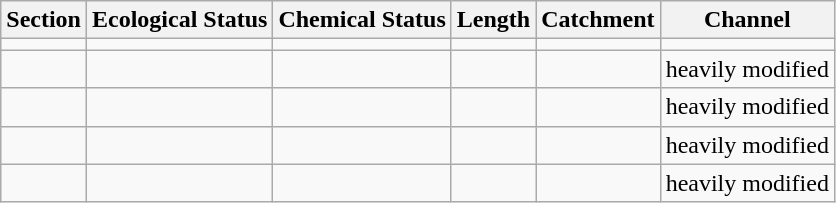<table class="wikitable">
<tr>
<th>Section</th>
<th>Ecological Status</th>
<th>Chemical Status</th>
<th>Length</th>
<th>Catchment</th>
<th>Channel</th>
</tr>
<tr>
<td></td>
<td></td>
<td></td>
<td></td>
<td></td>
<td></td>
</tr>
<tr>
<td></td>
<td></td>
<td></td>
<td></td>
<td></td>
<td>heavily modified</td>
</tr>
<tr>
<td></td>
<td></td>
<td></td>
<td></td>
<td></td>
<td>heavily modified</td>
</tr>
<tr>
<td></td>
<td></td>
<td></td>
<td></td>
<td></td>
<td>heavily modified</td>
</tr>
<tr>
<td></td>
<td></td>
<td></td>
<td></td>
<td></td>
<td>heavily modified</td>
</tr>
</table>
